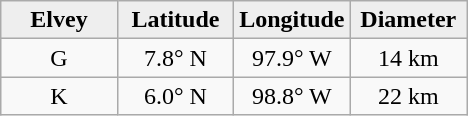<table class="wikitable">
<tr>
<th width="25%" style="background:#eeeeee;">Elvey</th>
<th width="25%" style="background:#eeeeee;">Latitude</th>
<th width="25%" style="background:#eeeeee;">Longitude</th>
<th width="25%" style="background:#eeeeee;">Diameter</th>
</tr>
<tr>
<td align="center">G</td>
<td align="center">7.8° N</td>
<td align="center">97.9° W</td>
<td align="center">14 km</td>
</tr>
<tr>
<td align="center">K</td>
<td align="center">6.0° N</td>
<td align="center">98.8° W</td>
<td align="center">22 km</td>
</tr>
</table>
